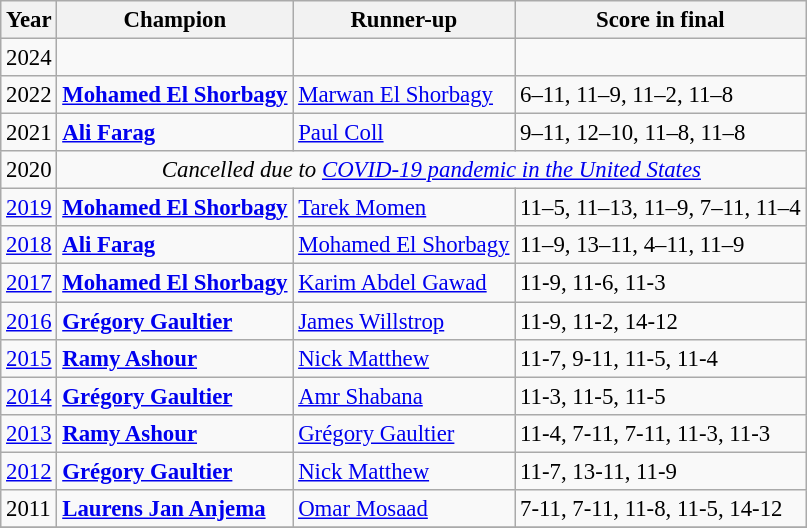<table class="wikitable" style="font-size: 95%;">
<tr>
<th>Year</th>
<th>Champion</th>
<th>Runner-up</th>
<th>Score in final</th>
</tr>
<tr>
<td>2024</td>
<td> <a href='#'></a></td>
<td> <a href='#'></a></td>
<td></td>
</tr>
<tr>
<td>2022</td>
<td> <strong><a href='#'>Mohamed El Shorbagy</a></strong></td>
<td> <a href='#'>Marwan El Shorbagy</a></td>
<td>6–11, 11–9, 11–2, 11–8</td>
</tr>
<tr>
<td>2021</td>
<td> <strong><a href='#'>Ali Farag</a></strong></td>
<td> <a href='#'>Paul Coll</a></td>
<td>9–11, 12–10, 11–8, 11–8</td>
</tr>
<tr>
<td>2020</td>
<td rowspan=1 colspan=3 align="center"><em>Cancelled due to <a href='#'>COVID-19 pandemic in the United States</a></em></td>
</tr>
<tr>
<td><a href='#'>2019</a></td>
<td> <strong><a href='#'>Mohamed El Shorbagy</a></strong></td>
<td> <a href='#'>Tarek Momen</a></td>
<td>11–5, 11–13, 11–9, 7–11, 11–4</td>
</tr>
<tr>
<td><a href='#'>2018</a></td>
<td> <strong><a href='#'>Ali Farag</a></strong></td>
<td> <a href='#'>Mohamed El Shorbagy</a></td>
<td>11–9, 13–11, 4–11, 11–9</td>
</tr>
<tr>
<td><a href='#'>2017</a></td>
<td> <strong><a href='#'>Mohamed El Shorbagy</a></strong></td>
<td> <a href='#'>Karim Abdel Gawad</a></td>
<td>11-9, 11-6, 11-3</td>
</tr>
<tr>
<td><a href='#'>2016</a></td>
<td> <strong><a href='#'>Grégory Gaultier</a></strong></td>
<td> <a href='#'>James Willstrop</a></td>
<td>11-9, 11-2, 14-12</td>
</tr>
<tr>
<td><a href='#'>2015</a></td>
<td> <strong><a href='#'>Ramy Ashour</a></strong></td>
<td> <a href='#'>Nick Matthew</a></td>
<td>11-7, 9-11, 11-5, 11-4</td>
</tr>
<tr>
<td><a href='#'>2014</a></td>
<td> <strong><a href='#'>Grégory Gaultier</a></strong></td>
<td> <a href='#'>Amr Shabana</a></td>
<td>11-3, 11-5, 11-5</td>
</tr>
<tr>
<td><a href='#'>2013</a></td>
<td> <strong><a href='#'>Ramy Ashour</a></strong></td>
<td> <a href='#'>Grégory Gaultier</a></td>
<td>11-4, 7-11, 7-11, 11-3, 11-3</td>
</tr>
<tr>
<td><a href='#'>2012</a></td>
<td> <strong><a href='#'>Grégory Gaultier</a></strong></td>
<td> <a href='#'>Nick Matthew</a></td>
<td>11-7, 13-11, 11-9</td>
</tr>
<tr>
<td>2011</td>
<td> <strong><a href='#'>Laurens Jan Anjema</a></strong></td>
<td> <a href='#'>Omar Mosaad</a></td>
<td>7-11, 7-11, 11-8, 11-5, 14-12</td>
</tr>
<tr>
</tr>
</table>
